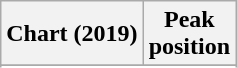<table class="wikitable plainrowheaders">
<tr>
<th>Chart (2019)</th>
<th>Peak<br>position</th>
</tr>
<tr>
</tr>
<tr>
</tr>
</table>
